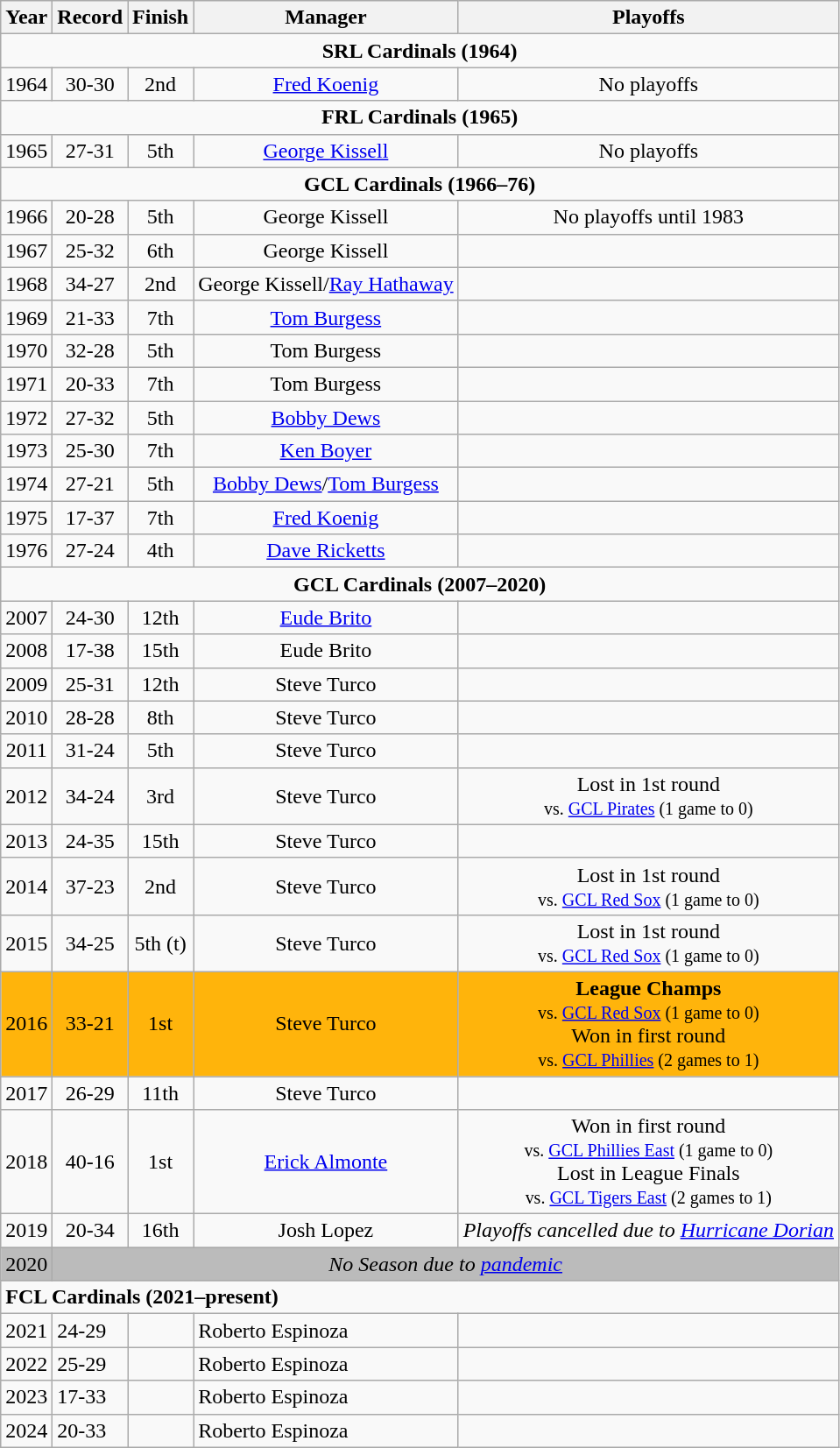<table class="wikitable">
<tr>
<th>Year</th>
<th>Record</th>
<th>Finish</th>
<th>Manager</th>
<th>Playoffs</th>
</tr>
<tr align=center>
<td align=center colspan=6><strong>SRL Cardinals (1964)</strong></td>
</tr>
<tr align=center>
<td>1964</td>
<td>30-30</td>
<td>2nd</td>
<td><a href='#'>Fred Koenig</a></td>
<td>No playoffs</td>
</tr>
<tr align=center>
<td align=center colspan=6><strong>FRL Cardinals (1965)</strong></td>
</tr>
<tr align=center>
<td>1965</td>
<td>27-31</td>
<td>5th</td>
<td><a href='#'>George Kissell</a></td>
<td>No playoffs</td>
</tr>
<tr align=center>
<td align=center colspan=6><strong>GCL Cardinals (1966–76)</strong></td>
</tr>
<tr align=center>
<td>1966</td>
<td>20-28</td>
<td>5th</td>
<td>George Kissell</td>
<td>No playoffs until 1983</td>
</tr>
<tr align=center>
<td>1967</td>
<td>25-32</td>
<td>6th</td>
<td>George Kissell</td>
<td></td>
</tr>
<tr align=center>
<td>1968</td>
<td>34-27</td>
<td>2nd</td>
<td>George Kissell/<a href='#'>Ray Hathaway</a></td>
<td></td>
</tr>
<tr align=center>
<td>1969</td>
<td>21-33</td>
<td>7th</td>
<td><a href='#'>Tom Burgess</a></td>
<td></td>
</tr>
<tr align=center>
<td>1970</td>
<td>32-28</td>
<td>5th</td>
<td>Tom Burgess</td>
<td></td>
</tr>
<tr align=center>
<td>1971</td>
<td>20-33</td>
<td>7th</td>
<td>Tom Burgess</td>
<td></td>
</tr>
<tr align=center>
<td>1972</td>
<td>27-32</td>
<td>5th</td>
<td><a href='#'>Bobby Dews</a></td>
<td></td>
</tr>
<tr align=center>
<td>1973</td>
<td>25-30</td>
<td>7th</td>
<td><a href='#'>Ken Boyer</a></td>
<td></td>
</tr>
<tr align=center>
<td>1974</td>
<td>27-21</td>
<td>5th</td>
<td><a href='#'>Bobby Dews</a>/<a href='#'>Tom Burgess</a></td>
<td></td>
</tr>
<tr align=center>
<td>1975</td>
<td>17-37</td>
<td>7th</td>
<td><a href='#'>Fred Koenig</a></td>
<td></td>
</tr>
<tr align=center>
<td>1976</td>
<td>27-24</td>
<td>4th</td>
<td><a href='#'>Dave Ricketts</a></td>
<td></td>
</tr>
<tr align=center>
<td align=center colspan=6><strong>GCL Cardinals (2007–2020)</strong></td>
</tr>
<tr align=center>
<td>2007</td>
<td>24-30</td>
<td>12th</td>
<td><a href='#'>Eude Brito</a></td>
<td></td>
</tr>
<tr align=center>
<td>2008</td>
<td>17-38</td>
<td>15th</td>
<td>Eude Brito</td>
<td></td>
</tr>
<tr align=center>
<td>2009</td>
<td>25-31</td>
<td>12th</td>
<td>Steve Turco</td>
<td></td>
</tr>
<tr align=center>
<td>2010</td>
<td>28-28</td>
<td>8th</td>
<td>Steve Turco</td>
<td></td>
</tr>
<tr align=center>
<td>2011</td>
<td>31-24</td>
<td>5th</td>
<td>Steve Turco</td>
<td></td>
</tr>
<tr align=center>
<td>2012</td>
<td>34-24</td>
<td>3rd</td>
<td>Steve Turco</td>
<td>Lost in 1st round<br><small>vs. <a href='#'>GCL Pirates</a> (1 game to 0)</small></td>
</tr>
<tr align=center>
<td>2013</td>
<td>24-35</td>
<td>15th</td>
<td>Steve Turco</td>
<td></td>
</tr>
<tr align=center>
<td>2014</td>
<td>37-23</td>
<td>2nd</td>
<td>Steve Turco</td>
<td>Lost in 1st round<br><small>vs. <a href='#'>GCL Red Sox</a> (1 game to 0)</small></td>
</tr>
<tr align=center>
<td>2015</td>
<td>34-25</td>
<td>5th (t)</td>
<td>Steve Turco</td>
<td>Lost in 1st round<br><small>vs. <a href='#'>GCL Red Sox</a> (1 game to 0)</small></td>
</tr>
<tr align=center bgcolor="#FFB40B">
<td>2016</td>
<td>33-21</td>
<td>1st</td>
<td>Steve Turco</td>
<td><strong>League Champs</strong><br><small>vs. <a href='#'>GCL Red Sox</a> (1 game to 0)</small><br>Won in first round<br><small>vs. <a href='#'>GCL Phillies</a> (2 games to 1)</small></td>
</tr>
<tr align=center>
<td>2017</td>
<td>26-29</td>
<td>11th</td>
<td>Steve Turco</td>
<td></td>
</tr>
<tr align=center>
<td>2018</td>
<td>40-16</td>
<td>1st</td>
<td><a href='#'>Erick Almonte</a></td>
<td>Won in first round<br><small>vs. <a href='#'>GCL Phillies East</a> (1 game to 0)</small><br>Lost in League Finals<br><small>vs. <a href='#'>GCL Tigers East</a> (2 games to 1)</small></td>
</tr>
<tr align=center>
<td>2019</td>
<td>20-34</td>
<td>16th</td>
<td>Josh Lopez</td>
<td><em>Playoffs cancelled due to <a href='#'>Hurricane Dorian</a></em></td>
</tr>
<tr align=center bgcolor="#BBBBBB">
<td>2020</td>
<td colspan=4><em>No Season due to <a href='#'>pandemic</a></em></td>
</tr>
<tr>
<td colspan="5"><strong>FCL Cardinals (2021–present)</strong></td>
</tr>
<tr>
<td>2021</td>
<td>24-29</td>
<td></td>
<td>Roberto Espinoza</td>
<td></td>
</tr>
<tr>
<td>2022</td>
<td>25-29</td>
<td></td>
<td>Roberto Espinoza</td>
<td></td>
</tr>
<tr>
<td>2023</td>
<td>17-33</td>
<td></td>
<td>Roberto Espinoza</td>
<td></td>
</tr>
<tr>
<td>2024</td>
<td>20-33</td>
<td></td>
<td>Roberto Espinoza</td>
<td></td>
</tr>
</table>
